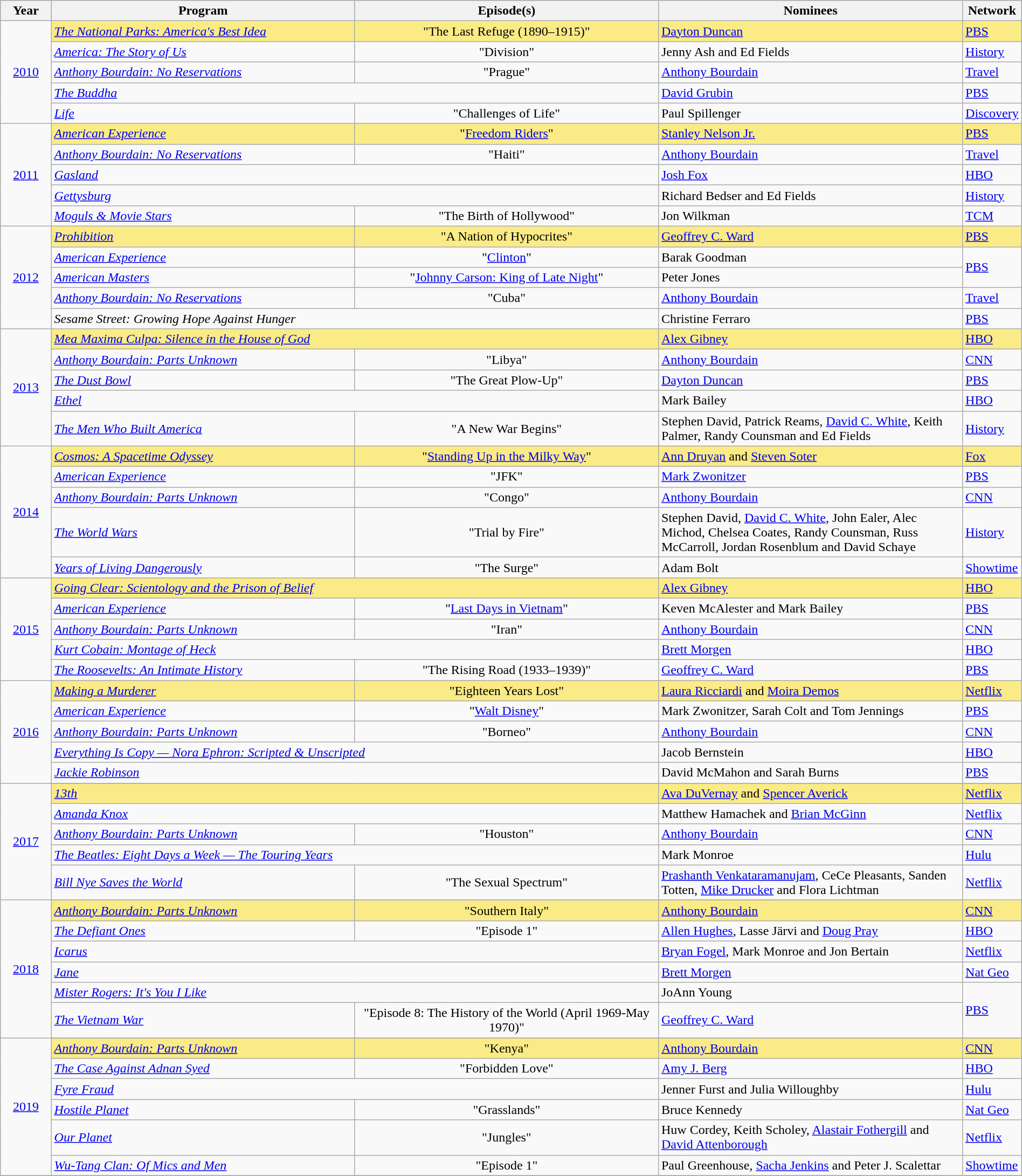<table class="wikitable" style="width:100%">
<tr style="background:#bebebe;">
<th style="width:5%;">Year</th>
<th style="width:30%;">Program</th>
<th style="width:30%;">Episode(s)</th>
<th style="width:30%;">Nominees</th>
<th style="width:5%;">Network</th>
</tr>
<tr>
<td rowspan="5" align=center><a href='#'>2010</a><br></td>
<td style="background:#FAEB86;"><em><a href='#'>The National Parks: America's Best Idea</a></em></td>
<td style="background:#FAEB86;" align=center>"The Last Refuge (1890–1915)"</td>
<td style="background:#FAEB86;"><a href='#'>Dayton Duncan</a></td>
<td style="background:#FAEB86;"><a href='#'>PBS</a></td>
</tr>
<tr>
<td><em><a href='#'>America: The Story of Us</a></em></td>
<td align=center>"Division"</td>
<td>Jenny Ash and Ed Fields</td>
<td><a href='#'>History</a></td>
</tr>
<tr>
<td><em><a href='#'>Anthony Bourdain: No Reservations</a></em></td>
<td align=center>"Prague"</td>
<td><a href='#'>Anthony Bourdain</a></td>
<td><a href='#'>Travel</a></td>
</tr>
<tr>
<td colspan=2><em><a href='#'>The Buddha</a></em></td>
<td><a href='#'>David Grubin</a></td>
<td><a href='#'>PBS</a></td>
</tr>
<tr>
<td><em><a href='#'>Life</a></em></td>
<td align=center>"Challenges of Life"</td>
<td>Paul Spillenger</td>
<td><a href='#'>Discovery</a></td>
</tr>
<tr>
<td rowspan="5" align=center><a href='#'>2011</a><br></td>
<td style="background:#FAEB86;"><em><a href='#'>American Experience</a></em></td>
<td style="background:#FAEB86;" align=center>"<a href='#'>Freedom Riders</a>"</td>
<td style="background:#FAEB86;"><a href='#'>Stanley Nelson Jr.</a></td>
<td style="background:#FAEB86;"><a href='#'>PBS</a></td>
</tr>
<tr>
<td><em><a href='#'>Anthony Bourdain: No Reservations</a></em></td>
<td align=center>"Haiti"</td>
<td><a href='#'>Anthony Bourdain</a></td>
<td><a href='#'>Travel</a></td>
</tr>
<tr>
<td colspan=2><em><a href='#'>Gasland</a></em></td>
<td><a href='#'>Josh Fox</a></td>
<td><a href='#'>HBO</a></td>
</tr>
<tr>
<td colspan=2><em><a href='#'>Gettysburg</a></em></td>
<td>Richard Bedser and Ed Fields</td>
<td><a href='#'>History</a></td>
</tr>
<tr>
<td><em><a href='#'>Moguls & Movie Stars</a></em></td>
<td align=center>"The Birth of Hollywood"</td>
<td>Jon Wilkman</td>
<td><a href='#'>TCM</a></td>
</tr>
<tr>
<td rowspan="5" align=center><a href='#'>2012</a><br></td>
<td style="background:#FAEB86;"><em><a href='#'>Prohibition</a></em></td>
<td style="background:#FAEB86;" align=center>"A Nation of Hypocrites"</td>
<td style="background:#FAEB86;"><a href='#'>Geoffrey C. Ward</a></td>
<td style="background:#FAEB86;"><a href='#'>PBS</a></td>
</tr>
<tr>
<td><em><a href='#'>American Experience</a></em></td>
<td align=center>"<a href='#'>Clinton</a>"</td>
<td>Barak Goodman</td>
<td rowspan=2><a href='#'>PBS</a></td>
</tr>
<tr>
<td><em><a href='#'>American Masters</a></em></td>
<td align=center>"<a href='#'>Johnny Carson: King of Late Night</a>"</td>
<td>Peter Jones</td>
</tr>
<tr>
<td><em><a href='#'>Anthony Bourdain: No Reservations</a></em></td>
<td align=center>"Cuba"</td>
<td><a href='#'>Anthony Bourdain</a></td>
<td><a href='#'>Travel</a></td>
</tr>
<tr>
<td colspan=2><em>Sesame Street: Growing Hope Against Hunger</em></td>
<td>Christine Ferraro</td>
<td><a href='#'>PBS</a></td>
</tr>
<tr>
<td rowspan="5" align=center><a href='#'>2013</a><br></td>
<td style="background:#FAEB86;" colspan=2><em><a href='#'>Mea Maxima Culpa: Silence in the House of God</a></em></td>
<td style="background:#FAEB86;"><a href='#'>Alex Gibney</a></td>
<td style="background:#FAEB86;"><a href='#'>HBO</a></td>
</tr>
<tr>
<td><em><a href='#'>Anthony Bourdain: Parts Unknown</a></em></td>
<td align=center>"Libya"</td>
<td><a href='#'>Anthony Bourdain</a></td>
<td><a href='#'>CNN</a></td>
</tr>
<tr>
<td><em><a href='#'>The Dust Bowl</a></em></td>
<td align=center>"The Great Plow-Up"</td>
<td><a href='#'>Dayton Duncan</a></td>
<td><a href='#'>PBS</a></td>
</tr>
<tr>
<td colspan=2><em><a href='#'>Ethel</a></em></td>
<td>Mark Bailey</td>
<td><a href='#'>HBO</a></td>
</tr>
<tr>
<td><em><a href='#'>The Men Who Built America</a></em></td>
<td align=center>"A New War Begins"</td>
<td>Stephen David, Patrick Reams, <a href='#'>David C. White</a>, Keith Palmer, Randy Counsman and Ed Fields</td>
<td><a href='#'>History</a></td>
</tr>
<tr>
<td rowspan="5" align=center><a href='#'>2014</a><br></td>
<td style="background:#FAEB86;"><em><a href='#'>Cosmos: A Spacetime Odyssey</a></em></td>
<td style="background:#FAEB86;" align=center>"<a href='#'>Standing Up in the Milky Way</a>"</td>
<td style="background:#FAEB86;"><a href='#'>Ann Druyan</a> and <a href='#'>Steven Soter</a></td>
<td style="background:#FAEB86;"><a href='#'>Fox</a></td>
</tr>
<tr>
<td><em><a href='#'>American Experience</a></em></td>
<td align=center>"JFK"</td>
<td><a href='#'>Mark Zwonitzer</a></td>
<td><a href='#'>PBS</a></td>
</tr>
<tr>
<td><em><a href='#'>Anthony Bourdain: Parts Unknown</a></em></td>
<td align=center>"Congo"</td>
<td><a href='#'>Anthony Bourdain</a></td>
<td><a href='#'>CNN</a></td>
</tr>
<tr>
<td><em><a href='#'>The World Wars</a></em></td>
<td align=center>"Trial by Fire"</td>
<td>Stephen David, <a href='#'>David C. White</a>, John Ealer, Alec Michod, Chelsea Coates, Randy Counsman, Russ McCarroll, Jordan Rosenblum and David Schaye</td>
<td><a href='#'>History</a></td>
</tr>
<tr>
<td><em><a href='#'>Years of Living Dangerously</a></em></td>
<td align=center>"The Surge"</td>
<td>Adam Bolt</td>
<td><a href='#'>Showtime</a></td>
</tr>
<tr>
<td rowspan="5" align=center><a href='#'>2015</a><br></td>
<td style="background:#FAEB86;" colspan=2><em><a href='#'>Going Clear: Scientology and the Prison of Belief</a></em></td>
<td style="background:#FAEB86;"><a href='#'>Alex Gibney</a></td>
<td style="background:#FAEB86;"><a href='#'>HBO</a></td>
</tr>
<tr>
<td><em><a href='#'>American Experience</a></em></td>
<td align=center>"<a href='#'>Last Days in Vietnam</a>"</td>
<td>Keven McAlester and Mark Bailey</td>
<td><a href='#'>PBS</a></td>
</tr>
<tr>
<td><em><a href='#'>Anthony Bourdain: Parts Unknown</a></em></td>
<td align=center>"Iran"</td>
<td><a href='#'>Anthony Bourdain</a></td>
<td><a href='#'>CNN</a></td>
</tr>
<tr>
<td colspan=2><em><a href='#'>Kurt Cobain: Montage of Heck</a></em></td>
<td><a href='#'>Brett Morgen</a></td>
<td><a href='#'>HBO</a></td>
</tr>
<tr>
<td><em><a href='#'>The Roosevelts: An Intimate History</a></em></td>
<td align=center>"The Rising Road (1933–1939)"</td>
<td><a href='#'>Geoffrey C. Ward</a></td>
<td><a href='#'>PBS</a></td>
</tr>
<tr>
<td rowspan="5" align=center><a href='#'>2016</a><br></td>
<td style="background:#FAEB86;"><em><a href='#'>Making a Murderer</a></em></td>
<td style="background:#FAEB86;" align=center>"Eighteen Years Lost"</td>
<td style="background:#FAEB86;"><a href='#'>Laura Ricciardi</a> and <a href='#'>Moira Demos</a></td>
<td style="background:#FAEB86;"><a href='#'>Netflix</a></td>
</tr>
<tr>
<td><em><a href='#'>American Experience</a></em></td>
<td align=center>"<a href='#'>Walt Disney</a>"</td>
<td>Mark Zwonitzer, Sarah Colt and Tom Jennings</td>
<td><a href='#'>PBS</a></td>
</tr>
<tr>
<td><em><a href='#'>Anthony Bourdain: Parts Unknown</a></em></td>
<td align=center>"Borneo"</td>
<td><a href='#'>Anthony Bourdain</a></td>
<td><a href='#'>CNN</a></td>
</tr>
<tr>
<td colspan=2><em><a href='#'>Everything Is Copy — Nora Ephron: Scripted & Unscripted</a></em></td>
<td>Jacob Bernstein</td>
<td><a href='#'>HBO</a></td>
</tr>
<tr>
<td colspan=2><em><a href='#'>Jackie Robinson</a></em></td>
<td>David McMahon and Sarah Burns</td>
<td><a href='#'>PBS</a></td>
</tr>
<tr>
<td rowspan="6" align=center><a href='#'>2017</a><br></td>
</tr>
<tr>
<td style="background:#FAEB86;" colspan=2><em><a href='#'>13th</a></em></td>
<td style="background:#FAEB86;"><a href='#'>Ava DuVernay</a> and <a href='#'>Spencer Averick</a></td>
<td style="background:#FAEB86;"><a href='#'>Netflix</a></td>
</tr>
<tr>
<td colspan=2><em><a href='#'>Amanda Knox</a></em></td>
<td>Matthew Hamachek and <a href='#'>Brian McGinn</a></td>
<td><a href='#'>Netflix</a></td>
</tr>
<tr>
<td><em><a href='#'>Anthony Bourdain: Parts Unknown</a></em></td>
<td align=center>"Houston"</td>
<td><a href='#'>Anthony Bourdain</a></td>
<td><a href='#'>CNN</a></td>
</tr>
<tr>
<td colspan=2><em><a href='#'>The Beatles: Eight Days a Week — The Touring Years</a></em></td>
<td>Mark Monroe</td>
<td><a href='#'>Hulu</a></td>
</tr>
<tr>
<td><em><a href='#'>Bill Nye Saves the World</a></em></td>
<td align=center>"The Sexual Spectrum"</td>
<td><a href='#'>Prashanth Venkataramanujam</a>, CeCe Pleasants, Sanden Totten, <a href='#'>Mike Drucker</a> and Flora Lichtman</td>
<td rowspan=2><a href='#'>Netflix</a></td>
</tr>
<tr>
<td rowspan="7" align=center><a href='#'>2018</a><br></td>
</tr>
<tr style="background:#FAEB86;">
<td><em><a href='#'>Anthony Bourdain: Parts Unknown</a></em></td>
<td align=center>"Southern Italy"</td>
<td><a href='#'>Anthony Bourdain</a></td>
<td><a href='#'>CNN</a></td>
</tr>
<tr>
<td><em><a href='#'>The Defiant Ones</a></em></td>
<td align=center>"Episode 1"</td>
<td><a href='#'>Allen Hughes</a>, Lasse Järvi and <a href='#'>Doug Pray</a></td>
<td><a href='#'>HBO</a></td>
</tr>
<tr>
<td colspan=2><em><a href='#'>Icarus</a></em></td>
<td><a href='#'>Bryan Fogel</a>, Mark Monroe and Jon Bertain</td>
<td><a href='#'>Netflix</a></td>
</tr>
<tr>
<td colspan=2><em><a href='#'>Jane</a></em></td>
<td><a href='#'>Brett Morgen</a></td>
<td><a href='#'>Nat Geo</a></td>
</tr>
<tr>
<td colspan=2><em><a href='#'>Mister Rogers: It's You I Like</a></em></td>
<td>JoAnn Young</td>
<td rowspan=2><a href='#'>PBS</a></td>
</tr>
<tr>
<td><em><a href='#'>The Vietnam War</a></em></td>
<td align=center>"Episode 8: The History of the World (April 1969-May 1970)"</td>
<td><a href='#'>Geoffrey C. Ward</a></td>
</tr>
<tr>
<td rowspan="7" align=center><a href='#'>2019</a><br></td>
</tr>
<tr style="background:#FAEB86;">
<td><em><a href='#'>Anthony Bourdain: Parts Unknown</a></em></td>
<td align=center>"Kenya"</td>
<td><a href='#'>Anthony Bourdain</a></td>
<td><a href='#'>CNN</a></td>
</tr>
<tr>
<td><em><a href='#'>The Case Against Adnan Syed</a></em></td>
<td align=center>"Forbidden Love"</td>
<td><a href='#'>Amy J. Berg</a></td>
<td><a href='#'>HBO</a></td>
</tr>
<tr>
<td colspan=2><em><a href='#'>Fyre Fraud</a></em></td>
<td>Jenner Furst and Julia Willoughby</td>
<td><a href='#'>Hulu</a></td>
</tr>
<tr>
<td><em><a href='#'>Hostile Planet</a></em></td>
<td align=center>"Grasslands"</td>
<td>Bruce Kennedy</td>
<td><a href='#'>Nat Geo</a></td>
</tr>
<tr>
<td><em><a href='#'>Our Planet</a></em></td>
<td align=center>"Jungles"</td>
<td>Huw Cordey, Keith Scholey, <a href='#'>Alastair Fothergill</a> and <a href='#'>David Attenborough</a></td>
<td><a href='#'>Netflix</a></td>
</tr>
<tr>
<td><em><a href='#'>Wu-Tang Clan: Of Mics and Men</a></em></td>
<td align=center>"Episode 1"</td>
<td>Paul Greenhouse, <a href='#'>Sacha Jenkins</a> and Peter J. Scalettar</td>
<td><a href='#'>Showtime</a></td>
</tr>
<tr>
</tr>
</table>
